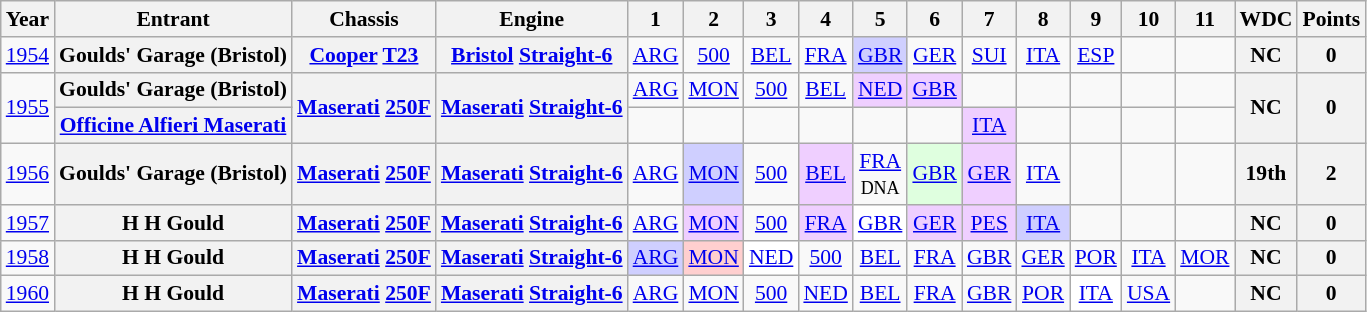<table class="wikitable" style="text-align:center; font-size:90%">
<tr>
<th>Year</th>
<th>Entrant</th>
<th>Chassis</th>
<th>Engine</th>
<th>1</th>
<th>2</th>
<th>3</th>
<th>4</th>
<th>5</th>
<th>6</th>
<th>7</th>
<th>8</th>
<th>9</th>
<th>10</th>
<th>11</th>
<th>WDC</th>
<th>Points</th>
</tr>
<tr>
<td><a href='#'>1954</a></td>
<th>Goulds' Garage (Bristol)</th>
<th><a href='#'>Cooper</a> <a href='#'>T23</a></th>
<th><a href='#'>Bristol</a> <a href='#'>Straight-6</a></th>
<td><a href='#'>ARG</a></td>
<td><a href='#'>500</a></td>
<td><a href='#'>BEL</a></td>
<td><a href='#'>FRA</a></td>
<td style="background:#CFCFFF;"><a href='#'>GBR</a><br></td>
<td><a href='#'>GER</a></td>
<td><a href='#'>SUI</a></td>
<td><a href='#'>ITA</a></td>
<td><a href='#'>ESP</a></td>
<td></td>
<td></td>
<th>NC</th>
<th>0</th>
</tr>
<tr>
<td rowspan=2><a href='#'>1955</a></td>
<th>Goulds' Garage (Bristol)</th>
<th rowspan=2><a href='#'>Maserati</a> <a href='#'>250F</a></th>
<th rowspan=2><a href='#'>Maserati</a> <a href='#'>Straight-6</a></th>
<td><a href='#'>ARG</a></td>
<td><a href='#'>MON</a></td>
<td><a href='#'>500</a></td>
<td><a href='#'>BEL</a></td>
<td style="background:#EFCFFF;"><a href='#'>NED</a><br></td>
<td style="background:#EFCFFF;"><a href='#'>GBR</a><br></td>
<td></td>
<td></td>
<td></td>
<td></td>
<td></td>
<th rowspan=2>NC</th>
<th rowspan=2>0</th>
</tr>
<tr>
<th><a href='#'>Officine Alfieri Maserati</a></th>
<td></td>
<td></td>
<td></td>
<td></td>
<td></td>
<td></td>
<td style="background:#EFCFFF;"><a href='#'>ITA</a><br></td>
<td></td>
<td></td>
<td></td>
<td></td>
</tr>
<tr>
<td><a href='#'>1956</a></td>
<th>Goulds' Garage (Bristol)</th>
<th><a href='#'>Maserati</a> <a href='#'>250F</a></th>
<th><a href='#'>Maserati</a> <a href='#'>Straight-6</a></th>
<td><a href='#'>ARG</a></td>
<td style="background:#CFCFFF;"><a href='#'>MON</a><br></td>
<td><a href='#'>500</a></td>
<td style="background:#EFCFFF;"><a href='#'>BEL</a><br></td>
<td><a href='#'>FRA</a><br><small>DNA</small></td>
<td style="background:#DFFFDF;"><a href='#'>GBR</a><br></td>
<td style="background:#EFCFFF;"><a href='#'>GER</a><br></td>
<td><a href='#'>ITA</a></td>
<td></td>
<td></td>
<td></td>
<th>19th</th>
<th>2</th>
</tr>
<tr>
<td><a href='#'>1957</a></td>
<th>H H Gould</th>
<th><a href='#'>Maserati</a> <a href='#'>250F</a></th>
<th><a href='#'>Maserati</a> <a href='#'>Straight-6</a></th>
<td><a href='#'>ARG</a></td>
<td style="background:#EFCFFF;"><a href='#'>MON</a><br></td>
<td><a href='#'>500</a></td>
<td style="background:#EFCFFF;"><a href='#'>FRA</a><br></td>
<td style="background:#ffffff;"><a href='#'>GBR</a><br></td>
<td style="background:#EFCFFF;"><a href='#'>GER</a><br></td>
<td style="background:#EFCFFF;"><a href='#'>PES</a><br></td>
<td style="background:#CFCFFF;"><a href='#'>ITA</a><br></td>
<td></td>
<td></td>
<td></td>
<th>NC</th>
<th>0</th>
</tr>
<tr>
<td><a href='#'>1958</a></td>
<th>H H Gould</th>
<th><a href='#'>Maserati</a> <a href='#'>250F</a></th>
<th><a href='#'>Maserati</a> <a href='#'>Straight-6</a></th>
<td style="background:#CFCFFF;"><a href='#'>ARG</a><br></td>
<td style="background:#FFCFCF;"><a href='#'>MON</a><br></td>
<td style="background:#ffffff;"><a href='#'>NED</a><br></td>
<td><a href='#'>500</a></td>
<td><a href='#'>BEL</a></td>
<td><a href='#'>FRA</a></td>
<td><a href='#'>GBR</a></td>
<td><a href='#'>GER</a></td>
<td><a href='#'>POR</a></td>
<td><a href='#'>ITA</a></td>
<td><a href='#'>MOR</a></td>
<th>NC</th>
<th>0</th>
</tr>
<tr>
<td><a href='#'>1960</a></td>
<th>H H Gould</th>
<th><a href='#'>Maserati</a> <a href='#'>250F</a></th>
<th><a href='#'>Maserati</a> <a href='#'>Straight-6</a></th>
<td><a href='#'>ARG</a></td>
<td><a href='#'>MON</a></td>
<td><a href='#'>500</a></td>
<td><a href='#'>NED</a></td>
<td><a href='#'>BEL</a></td>
<td><a href='#'>FRA</a></td>
<td><a href='#'>GBR</a></td>
<td><a href='#'>POR</a></td>
<td style="background:#ffffff;"><a href='#'>ITA</a><br></td>
<td><a href='#'>USA</a></td>
<td></td>
<th>NC</th>
<th>0</th>
</tr>
</table>
